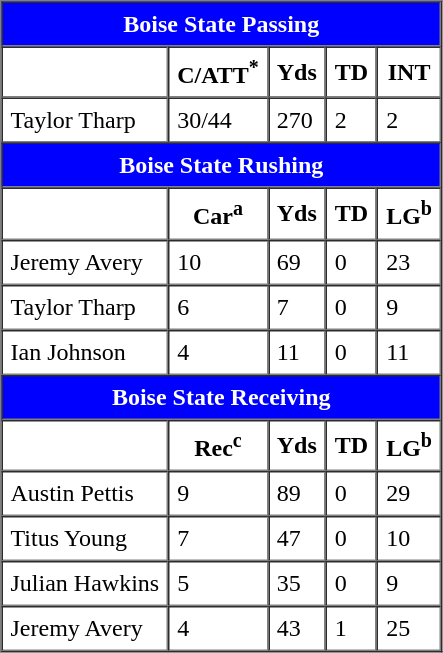<table border="1" cellpadding="5" cellspacing="0">
<tr>
<th colspan="5" style="background:Blue; color:white">Boise State Passing</th>
</tr>
<tr>
<th></th>
<th>C/ATT<sup>*</sup></th>
<th>Yds</th>
<th>TD</th>
<th>INT</th>
</tr>
<tr>
<td>Taylor Tharp</td>
<td>30/44</td>
<td>270</td>
<td>2</td>
<td>2</td>
</tr>
<tr>
<th colspan="5" style="background:Blue;color:white">Boise State Rushing</th>
</tr>
<tr>
<th></th>
<th>Car<sup>a</sup></th>
<th>Yds</th>
<th>TD</th>
<th>LG<sup>b</sup></th>
</tr>
<tr>
<td>Jeremy Avery</td>
<td>10</td>
<td>69</td>
<td>0</td>
<td>23</td>
</tr>
<tr>
<td>Taylor Tharp</td>
<td>6</td>
<td>7</td>
<td>0</td>
<td>9</td>
</tr>
<tr>
<td>Ian Johnson</td>
<td>4</td>
<td>11</td>
<td>0</td>
<td>11</td>
</tr>
<tr>
<th colspan="5" style="background:Blue;color:white">Boise State Receiving</th>
</tr>
<tr>
<th></th>
<th>Rec<sup>c</sup></th>
<th>Yds</th>
<th>TD</th>
<th>LG<sup>b</sup></th>
</tr>
<tr>
<td>Austin Pettis</td>
<td>9</td>
<td>89</td>
<td>0</td>
<td>29</td>
</tr>
<tr>
<td>Titus Young</td>
<td>7</td>
<td>47</td>
<td>0</td>
<td>10</td>
</tr>
<tr>
<td>Julian Hawkins</td>
<td>5</td>
<td>35</td>
<td>0</td>
<td>9</td>
</tr>
<tr>
<td>Jeremy Avery</td>
<td>4</td>
<td>43</td>
<td>1</td>
<td>25</td>
</tr>
</table>
